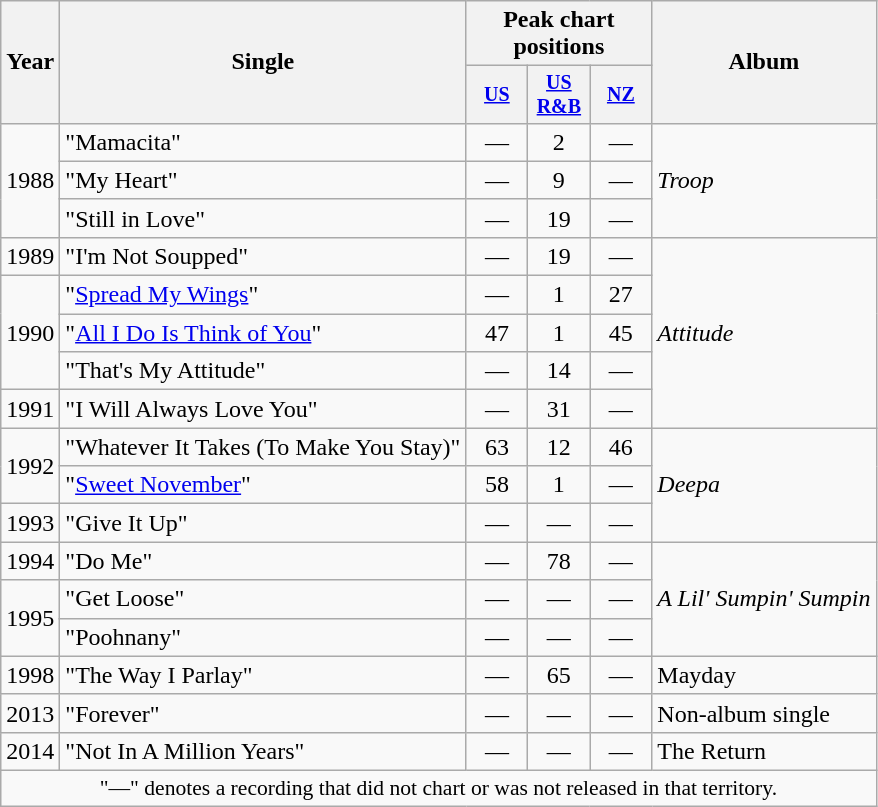<table class="wikitable" style="text-align:center;">
<tr>
<th rowspan="2">Year</th>
<th rowspan="2">Single</th>
<th colspan="3">Peak chart positions</th>
<th rowspan="2">Album</th>
</tr>
<tr style="font-size:smaller;">
<th width="35"><a href='#'>US</a><br></th>
<th width="35"><a href='#'>US<br>R&B</a><br></th>
<th width="35"><a href='#'>NZ</a><br></th>
</tr>
<tr>
<td rowspan="3">1988</td>
<td align="left">"Mamacita"</td>
<td>—</td>
<td>2</td>
<td>—</td>
<td align="left" rowspan="3"><em>Troop</em></td>
</tr>
<tr>
<td align="left">"My Heart"</td>
<td>—</td>
<td>9</td>
<td>—</td>
</tr>
<tr>
<td align="left">"Still in Love"</td>
<td>—</td>
<td>19</td>
<td>—</td>
</tr>
<tr>
<td rowspan="1">1989</td>
<td align="left">"I'm Not Soupped"</td>
<td>—</td>
<td>19</td>
<td>—</td>
<td align="left" rowspan="5"><em>Attitude</em></td>
</tr>
<tr>
<td rowspan="3">1990</td>
<td align="left">"<a href='#'>Spread My Wings</a>"</td>
<td>—</td>
<td>1</td>
<td>27</td>
</tr>
<tr>
<td align="left">"<a href='#'>All I Do Is Think of You</a>"</td>
<td>47</td>
<td>1</td>
<td>45</td>
</tr>
<tr>
<td align="left">"That's My Attitude"</td>
<td>—</td>
<td>14</td>
<td>—</td>
</tr>
<tr>
<td rowspan="1">1991</td>
<td align="left">"I Will Always Love You"</td>
<td>—</td>
<td>31</td>
<td>—</td>
</tr>
<tr>
<td rowspan="2">1992</td>
<td align="left">"Whatever It Takes (To Make You Stay)"</td>
<td>63</td>
<td>12</td>
<td>46</td>
<td align="left" rowspan="3"><em>Deepa</em></td>
</tr>
<tr>
<td align="left">"<a href='#'>Sweet November</a>"</td>
<td>58</td>
<td>1</td>
<td>—</td>
</tr>
<tr>
<td rowspan="1">1993</td>
<td align="left">"Give It Up"</td>
<td>—</td>
<td>—</td>
<td>—</td>
</tr>
<tr>
<td rowspan="1">1994</td>
<td align="left">"Do Me"</td>
<td>—</td>
<td>78</td>
<td>—</td>
<td align="left" rowspan="3"><em>A Lil' Sumpin' Sumpin<strong></td>
</tr>
<tr>
<td rowspan="2">1995</td>
<td align="left">"Get Loose"</td>
<td>—</td>
<td>—</td>
<td>—</td>
</tr>
<tr>
<td align="left">"Poohnany"</td>
<td>—</td>
<td>—</td>
<td>—</td>
</tr>
<tr>
<td rowspan="1">1998</td>
<td align="left">"The Way I Parlay"</td>
<td>—</td>
<td>65</td>
<td>—</td>
<td align="left" rowspan="1"></em>Mayday<em></td>
</tr>
<tr>
<td rowspan="1">2013</td>
<td align="left">"Forever"</td>
<td>—</td>
<td>—</td>
<td>—</td>
<td align="left" rowspan="1">Non-album single</td>
</tr>
<tr>
<td rowspan="1">2014</td>
<td align="left">"Not In A Million Years"</td>
<td>—</td>
<td>—</td>
<td>—</td>
<td align="left" rowspan="1"></em>The Return<em></td>
</tr>
<tr>
<td colspan="15" style="font-size:90%">"—" denotes a recording that did not chart or was not released in that territory.</td>
</tr>
</table>
